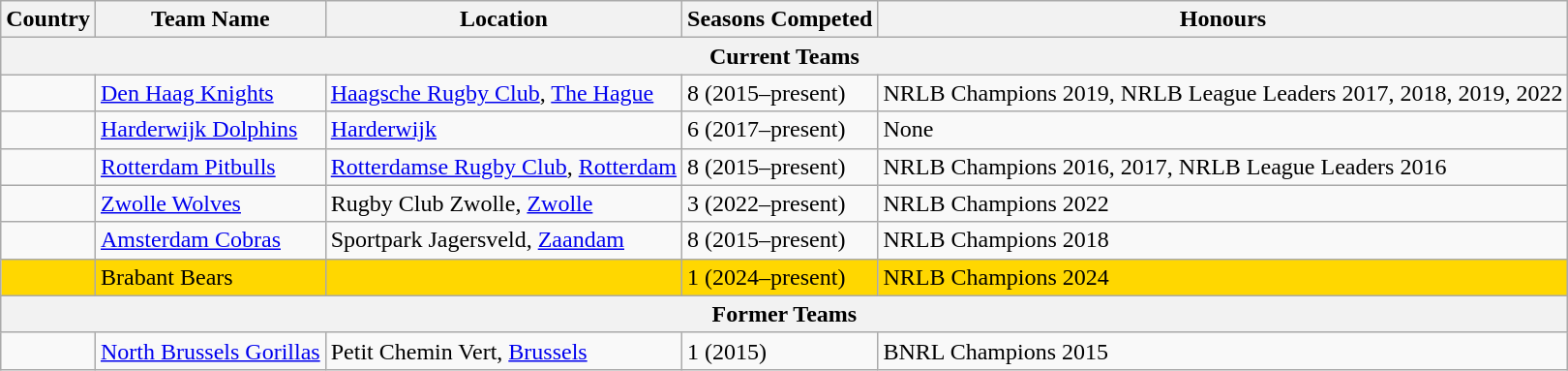<table class="wikitable">
<tr>
<th>Country</th>
<th>Team Name</th>
<th>Location</th>
<th>Seasons Competed</th>
<th>Honours</th>
</tr>
<tr>
<th colspan="5">Current Teams</th>
</tr>
<tr>
<td style="text-align:center;"></td>
<td><a href='#'>Den Haag Knights</a></td>
<td><a href='#'>Haagsche Rugby Club</a>, <a href='#'>The Hague</a></td>
<td>8 (2015–present)</td>
<td>NRLB Champions 2019, NRLB League Leaders 2017, 2018, 2019, 2022</td>
</tr>
<tr>
<td style="text-align:center;"></td>
<td><a href='#'>Harderwijk Dolphins</a></td>
<td><a href='#'>Harderwijk</a></td>
<td>6 (2017–present)</td>
<td>None</td>
</tr>
<tr>
<td style="text-align:center;"></td>
<td><a href='#'>Rotterdam Pitbulls</a></td>
<td><a href='#'>Rotterdamse Rugby Club</a>, <a href='#'>Rotterdam</a></td>
<td>8 (2015–present)</td>
<td>NRLB Champions 2016, 2017, NRLB League Leaders 2016</td>
</tr>
<tr>
<td style="text-align:center;"></td>
<td><a href='#'>Zwolle Wolves</a></td>
<td>Rugby Club Zwolle, <a href='#'>Zwolle</a></td>
<td>3 (2022–present)</td>
<td>NRLB Champions 2022</td>
</tr>
<tr>
<td style="text-align:center;"></td>
<td><a href='#'>Amsterdam Cobras</a></td>
<td>Sportpark Jagersveld, <a href='#'>Zaandam</a></td>
<td>8 (2015–present)</td>
<td>NRLB Champions 2018</td>
</tr>
<tr style="background:gold">
<td style="text-align:center;"></td>
<td>Brabant Bears</td>
<td></td>
<td>1 (2024–present)</td>
<td>NRLB Champions 2024</td>
</tr>
<tr>
<th colspan="5">Former Teams</th>
</tr>
<tr>
<td style="text-align:center;"></td>
<td><a href='#'>North Brussels Gorillas</a></td>
<td>Petit Chemin Vert, <a href='#'>Brussels</a></td>
<td>1 (2015)</td>
<td>BNRL Champions 2015</td>
</tr>
</table>
